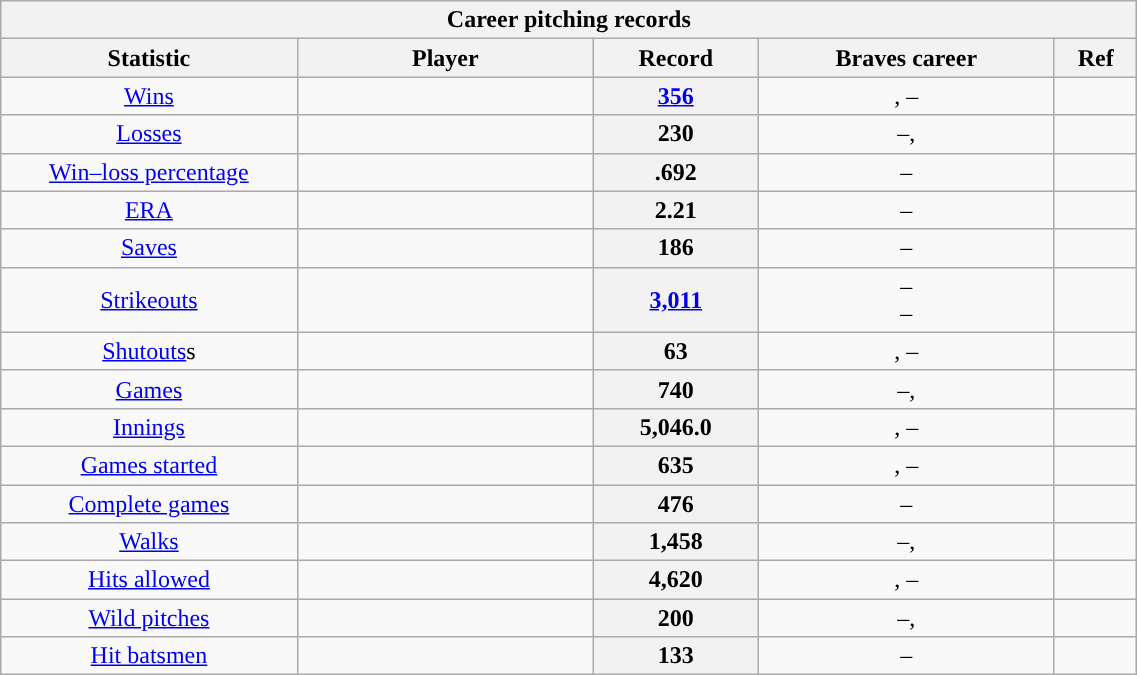<table class="wikitable sortable" style="text-align:center" width="60%">
<tr>
<th colspan=5>Career pitching records</th>
</tr>
<tr>
<th scope="col" width=18%>Statistic</th>
<th scope="col" width=18%>Player</th>
<th scope="col" width=10% class="unsortable">Record</th>
<th scope="col" width=18%>Braves career</th>
<th scope="col" width=5% class="unsortable">Ref</th>
</tr>
<tr>
<td><a href='#'>Wins</a></td>
<td></td>
<th scope="row"><a href='#'>356</a></th>
<td>, –</td>
<td></td>
</tr>
<tr>
<td><a href='#'>Losses</a></td>
<td></td>
<th scope="row">230</th>
<td>–, </td>
<td></td>
</tr>
<tr>
<td><a href='#'>Win–loss percentage</a></td>
<td></td>
<th scope="row">.692</th>
<td>–</td>
<td></td>
</tr>
<tr>
<td><a href='#'>ERA</a></td>
<td></td>
<th scope="row">2.21</th>
<td>–</td>
<td></td>
</tr>
<tr>
<td><a href='#'>Saves</a></td>
<td></td>
<th scope="row">186</th>
<td>–</td>
<td></td>
</tr>
<tr>
<td><a href='#'>Strikeouts</a></td>
<td></td>
<th scope="row"><a href='#'>3,011</a></th>
<td>–<br>–</td>
<td></td>
</tr>
<tr>
<td><a href='#'>Shutouts</a>s</td>
<td></td>
<th scope="row">63</th>
<td>, –</td>
<td></td>
</tr>
<tr>
<td><a href='#'>Games</a></td>
<td></td>
<th scope="row">740</th>
<td>–, </td>
<td></td>
</tr>
<tr>
<td><a href='#'>Innings</a></td>
<td></td>
<th scope="row">5,046.0</th>
<td>, –</td>
<td></td>
</tr>
<tr>
<td><a href='#'>Games started</a></td>
<td></td>
<th scope="row">635</th>
<td>, –</td>
<td></td>
</tr>
<tr>
<td><a href='#'>Complete games</a></td>
<td></td>
<th scope="row">476</th>
<td>–</td>
<td></td>
</tr>
<tr>
<td><a href='#'>Walks</a></td>
<td></td>
<th scope="row">1,458</th>
<td>–, </td>
<td></td>
</tr>
<tr>
<td><a href='#'>Hits allowed</a></td>
<td></td>
<th scope="row">4,620</th>
<td>, –</td>
<td></td>
</tr>
<tr>
<td><a href='#'>Wild pitches</a></td>
<td></td>
<th scope="row">200</th>
<td>–, </td>
<td></td>
</tr>
<tr>
<td><a href='#'>Hit batsmen</a></td>
<td></td>
<th scope="row">133</th>
<td>–</td>
<td></td>
</tr>
</table>
